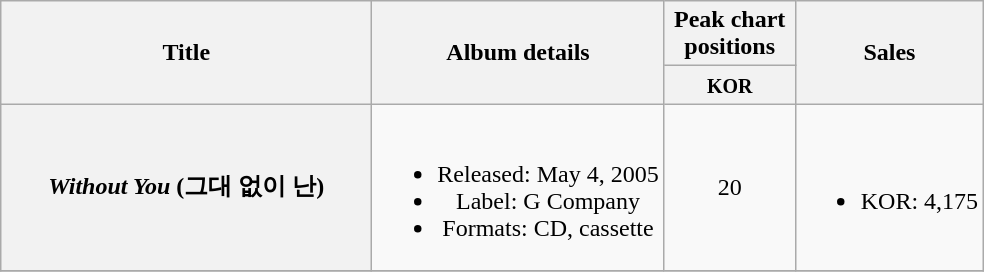<table class="wikitable plainrowheaders" style="text-align:center;">
<tr>
<th scope="col" rowspan="2" style="width:15em;">Title</th>
<th scope="col" rowspan="2">Album details</th>
<th scope="col" colspan="1" style="width:5em;">Peak chart positions</th>
<th scope="col" rowspan="2">Sales</th>
</tr>
<tr>
<th><small>KOR</small><br></th>
</tr>
<tr>
<th scope="row"><em>Without You</em> (그대 없이 난)</th>
<td><br><ul><li>Released: May 4, 2005</li><li>Label: G Company</li><li>Formats: CD, cassette</li></ul></td>
<td>20</td>
<td><br><ul><li>KOR: 4,175</li></ul></td>
</tr>
<tr>
</tr>
</table>
